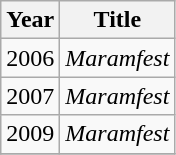<table class="wikitable">
<tr>
<th>Year</th>
<th>Title</th>
</tr>
<tr>
<td>2006</td>
<td><em>Maramfest</em></td>
</tr>
<tr>
<td>2007</td>
<td><em>Maramfest</em></td>
</tr>
<tr>
<td>2009</td>
<td><em>Maramfest</em></td>
</tr>
<tr>
</tr>
</table>
